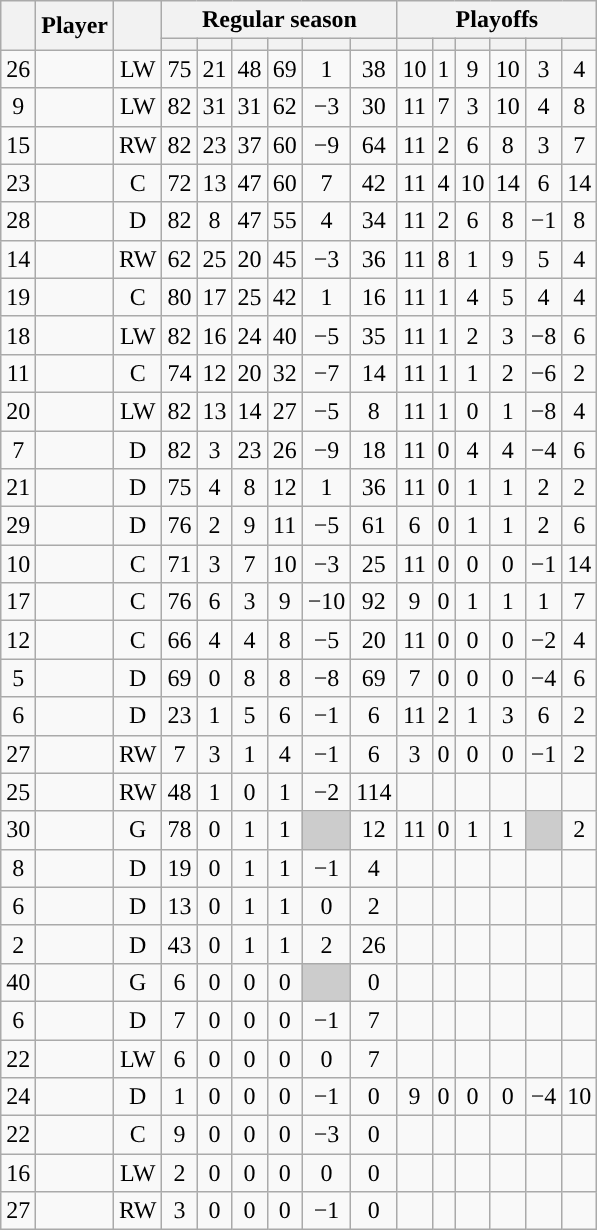<table class="wikitable sortable plainrowheaders" style="text-align:center;">
<tr>
<th scope="col" data-sort-type="number" rowspan="2"></th>
<th scope="col" rowspan="2">Player</th>
<th scope="col" rowspan="2"></th>
<th scope=colgroup colspan=6>Regular season</th>
<th scope=colgroup colspan=6>Playoffs</th>
</tr>
<tr>
<th scope="col" data-sort-type="number"></th>
<th scope="col" data-sort-type="number"></th>
<th scope="col" data-sort-type="number"></th>
<th scope="col" data-sort-type="number"></th>
<th scope="col" data-sort-type="number"></th>
<th scope="col" data-sort-type="number"></th>
<th scope="col" data-sort-type="number"></th>
<th scope="col" data-sort-type="number"></th>
<th scope="col" data-sort-type="number"></th>
<th scope="col" data-sort-type="number"></th>
<th scope="col" data-sort-type="number"></th>
<th scope="col" data-sort-type="number"></th>
</tr>
<tr>
<td scope="row">26</td>
<td align="left"></td>
<td>LW</td>
<td>75</td>
<td>21</td>
<td>48</td>
<td>69</td>
<td>1</td>
<td>38</td>
<td>10</td>
<td>1</td>
<td>9</td>
<td>10</td>
<td>3</td>
<td>4</td>
</tr>
<tr>
<td scope="row">9</td>
<td align="left"></td>
<td>LW</td>
<td>82</td>
<td>31</td>
<td>31</td>
<td>62</td>
<td>−3</td>
<td>30</td>
<td>11</td>
<td>7</td>
<td>3</td>
<td>10</td>
<td>4</td>
<td>8</td>
</tr>
<tr>
<td scope="row">15</td>
<td align="left"></td>
<td>RW</td>
<td>82</td>
<td>23</td>
<td>37</td>
<td>60</td>
<td>−9</td>
<td>64</td>
<td>11</td>
<td>2</td>
<td>6</td>
<td>8</td>
<td>3</td>
<td>7</td>
</tr>
<tr>
<td scope="row">23</td>
<td align="left"></td>
<td>C</td>
<td>72</td>
<td>13</td>
<td>47</td>
<td>60</td>
<td>7</td>
<td>42</td>
<td>11</td>
<td>4</td>
<td>10</td>
<td>14</td>
<td>6</td>
<td>14</td>
</tr>
<tr>
<td scope="row">28</td>
<td align="left"></td>
<td>D</td>
<td>82</td>
<td>8</td>
<td>47</td>
<td>55</td>
<td>4</td>
<td>34</td>
<td>11</td>
<td>2</td>
<td>6</td>
<td>8</td>
<td>−1</td>
<td>8</td>
</tr>
<tr>
<td scope="row">14</td>
<td align="left"></td>
<td>RW</td>
<td>62</td>
<td>25</td>
<td>20</td>
<td>45</td>
<td>−3</td>
<td>36</td>
<td>11</td>
<td>8</td>
<td>1</td>
<td>9</td>
<td>5</td>
<td>4</td>
</tr>
<tr>
<td scope="row">19</td>
<td align="left"></td>
<td>C</td>
<td>80</td>
<td>17</td>
<td>25</td>
<td>42</td>
<td>1</td>
<td>16</td>
<td>11</td>
<td>1</td>
<td>4</td>
<td>5</td>
<td>4</td>
<td>4</td>
</tr>
<tr>
<td scope="row">18</td>
<td align="left"></td>
<td>LW</td>
<td>82</td>
<td>16</td>
<td>24</td>
<td>40</td>
<td>−5</td>
<td>35</td>
<td>11</td>
<td>1</td>
<td>2</td>
<td>3</td>
<td>−8</td>
<td>6</td>
</tr>
<tr>
<td scope="row">11</td>
<td align="left"></td>
<td>C</td>
<td>74</td>
<td>12</td>
<td>20</td>
<td>32</td>
<td>−7</td>
<td>14</td>
<td>11</td>
<td>1</td>
<td>1</td>
<td>2</td>
<td>−6</td>
<td>2</td>
</tr>
<tr>
<td scope="row">20</td>
<td align="left"></td>
<td>LW</td>
<td>82</td>
<td>13</td>
<td>14</td>
<td>27</td>
<td>−5</td>
<td>8</td>
<td>11</td>
<td>1</td>
<td>0</td>
<td>1</td>
<td>−8</td>
<td>4</td>
</tr>
<tr>
<td scope="row">7</td>
<td align="left"></td>
<td>D</td>
<td>82</td>
<td>3</td>
<td>23</td>
<td>26</td>
<td>−9</td>
<td>18</td>
<td>11</td>
<td>0</td>
<td>4</td>
<td>4</td>
<td>−4</td>
<td>6</td>
</tr>
<tr>
<td scope="row">21</td>
<td align="left"></td>
<td>D</td>
<td>75</td>
<td>4</td>
<td>8</td>
<td>12</td>
<td>1</td>
<td>36</td>
<td>11</td>
<td>0</td>
<td>1</td>
<td>1</td>
<td>2</td>
<td>2</td>
</tr>
<tr>
<td scope="row">29</td>
<td align="left"></td>
<td>D</td>
<td>76</td>
<td>2</td>
<td>9</td>
<td>11</td>
<td>−5</td>
<td>61</td>
<td>6</td>
<td>0</td>
<td>1</td>
<td>1</td>
<td>2</td>
<td>6</td>
</tr>
<tr>
<td scope="row">10</td>
<td align="left"></td>
<td>C</td>
<td>71</td>
<td>3</td>
<td>7</td>
<td>10</td>
<td>−3</td>
<td>25</td>
<td>11</td>
<td>0</td>
<td>0</td>
<td>0</td>
<td>−1</td>
<td>14</td>
</tr>
<tr>
<td scope="row">17</td>
<td align="left"></td>
<td>C</td>
<td>76</td>
<td>6</td>
<td>3</td>
<td>9</td>
<td>−10</td>
<td>92</td>
<td>9</td>
<td>0</td>
<td>1</td>
<td>1</td>
<td>1</td>
<td>7</td>
</tr>
<tr>
<td scope="row">12</td>
<td align="left"></td>
<td>C</td>
<td>66</td>
<td>4</td>
<td>4</td>
<td>8</td>
<td>−5</td>
<td>20</td>
<td>11</td>
<td>0</td>
<td>0</td>
<td>0</td>
<td>−2</td>
<td>4</td>
</tr>
<tr>
<td scope="row">5</td>
<td align="left"></td>
<td>D</td>
<td>69</td>
<td>0</td>
<td>8</td>
<td>8</td>
<td>−8</td>
<td>69</td>
<td>7</td>
<td>0</td>
<td>0</td>
<td>0</td>
<td>−4</td>
<td>6</td>
</tr>
<tr>
<td scope="row">6</td>
<td align="left"></td>
<td>D</td>
<td>23</td>
<td>1</td>
<td>5</td>
<td>6</td>
<td>−1</td>
<td>6</td>
<td>11</td>
<td>2</td>
<td>1</td>
<td>3</td>
<td>6</td>
<td>2</td>
</tr>
<tr>
<td scope="row">27</td>
<td align="left"></td>
<td>RW</td>
<td>7</td>
<td>3</td>
<td>1</td>
<td>4</td>
<td>−1</td>
<td>6</td>
<td>3</td>
<td>0</td>
<td>0</td>
<td>0</td>
<td>−1</td>
<td>2</td>
</tr>
<tr>
<td scope="row">25</td>
<td align="left"></td>
<td>RW</td>
<td>48</td>
<td>1</td>
<td>0</td>
<td>1</td>
<td>−2</td>
<td>114</td>
<td></td>
<td></td>
<td></td>
<td></td>
<td></td>
<td></td>
</tr>
<tr>
<td scope="row">30</td>
<td align="left"></td>
<td>G</td>
<td>78</td>
<td>0</td>
<td>1</td>
<td>1</td>
<td style="background:#ccc"></td>
<td>12</td>
<td>11</td>
<td>0</td>
<td>1</td>
<td>1</td>
<td style="background:#ccc"></td>
<td>2</td>
</tr>
<tr>
<td scope="row">8</td>
<td align="left"></td>
<td>D</td>
<td>19</td>
<td>0</td>
<td>1</td>
<td>1</td>
<td>−1</td>
<td>4</td>
<td></td>
<td></td>
<td></td>
<td></td>
<td></td>
<td></td>
</tr>
<tr>
<td scope="row">6</td>
<td align="left"></td>
<td>D</td>
<td>13</td>
<td>0</td>
<td>1</td>
<td>1</td>
<td>0</td>
<td>2</td>
<td></td>
<td></td>
<td></td>
<td></td>
<td></td>
<td></td>
</tr>
<tr>
<td scope="row">2</td>
<td align="left"></td>
<td>D</td>
<td>43</td>
<td>0</td>
<td>1</td>
<td>1</td>
<td>2</td>
<td>26</td>
<td></td>
<td></td>
<td></td>
<td></td>
<td></td>
<td></td>
</tr>
<tr>
<td scope="row">40</td>
<td align="left"></td>
<td>G</td>
<td>6</td>
<td>0</td>
<td>0</td>
<td>0</td>
<td style="background:#ccc"></td>
<td>0</td>
<td></td>
<td></td>
<td></td>
<td></td>
<td></td>
<td></td>
</tr>
<tr>
<td scope="row">6</td>
<td align="left"></td>
<td>D</td>
<td>7</td>
<td>0</td>
<td>0</td>
<td>0</td>
<td>−1</td>
<td>7</td>
<td></td>
<td></td>
<td></td>
<td></td>
<td></td>
<td></td>
</tr>
<tr>
<td scope="row">22</td>
<td align="left"></td>
<td>LW</td>
<td>6</td>
<td>0</td>
<td>0</td>
<td>0</td>
<td>0</td>
<td>7</td>
<td></td>
<td></td>
<td></td>
<td></td>
<td></td>
<td></td>
</tr>
<tr>
<td scope="row">24</td>
<td align="left"></td>
<td>D</td>
<td>1</td>
<td>0</td>
<td>0</td>
<td>0</td>
<td>−1</td>
<td>0</td>
<td>9</td>
<td>0</td>
<td>0</td>
<td>0</td>
<td>−4</td>
<td>10</td>
</tr>
<tr>
<td scope="row">22</td>
<td align="left"></td>
<td>C</td>
<td>9</td>
<td>0</td>
<td>0</td>
<td>0</td>
<td>−3</td>
<td>0</td>
<td></td>
<td></td>
<td></td>
<td></td>
<td></td>
<td></td>
</tr>
<tr>
<td scope="row">16</td>
<td align="left"></td>
<td>LW</td>
<td>2</td>
<td>0</td>
<td>0</td>
<td>0</td>
<td>0</td>
<td>0</td>
<td></td>
<td></td>
<td></td>
<td></td>
<td></td>
<td></td>
</tr>
<tr>
<td scope="row">27</td>
<td align="left"></td>
<td>RW</td>
<td>3</td>
<td>0</td>
<td>0</td>
<td>0</td>
<td>−1</td>
<td>0</td>
<td></td>
<td></td>
<td></td>
<td></td>
<td></td>
<td></td>
</tr>
</table>
